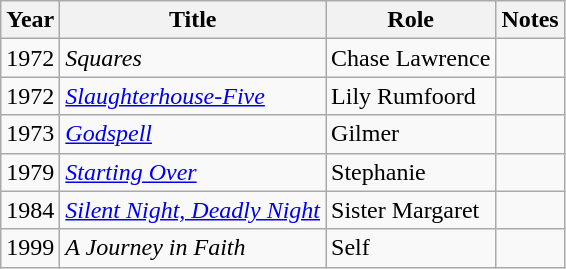<table class="wikitable sortable">
<tr>
<th>Year</th>
<th>Title</th>
<th>Role</th>
<th>Notes</th>
</tr>
<tr>
<td>1972</td>
<td><em>Squares</em></td>
<td>Chase Lawrence</td>
<td></td>
</tr>
<tr>
<td>1972</td>
<td><a href='#'><em>Slaughterhouse-Five</em></a></td>
<td>Lily Rumfoord</td>
<td></td>
</tr>
<tr>
<td>1973</td>
<td><a href='#'><em>Godspell</em></a></td>
<td>Gilmer</td>
<td></td>
</tr>
<tr>
<td>1979</td>
<td><a href='#'><em>Starting Over</em></a></td>
<td>Stephanie</td>
<td></td>
</tr>
<tr>
<td>1984</td>
<td><em><a href='#'>Silent Night, Deadly Night</a></em></td>
<td>Sister Margaret</td>
<td></td>
</tr>
<tr>
<td>1999</td>
<td><em>A Journey in Faith</em></td>
<td>Self</td>
<td></td>
</tr>
</table>
